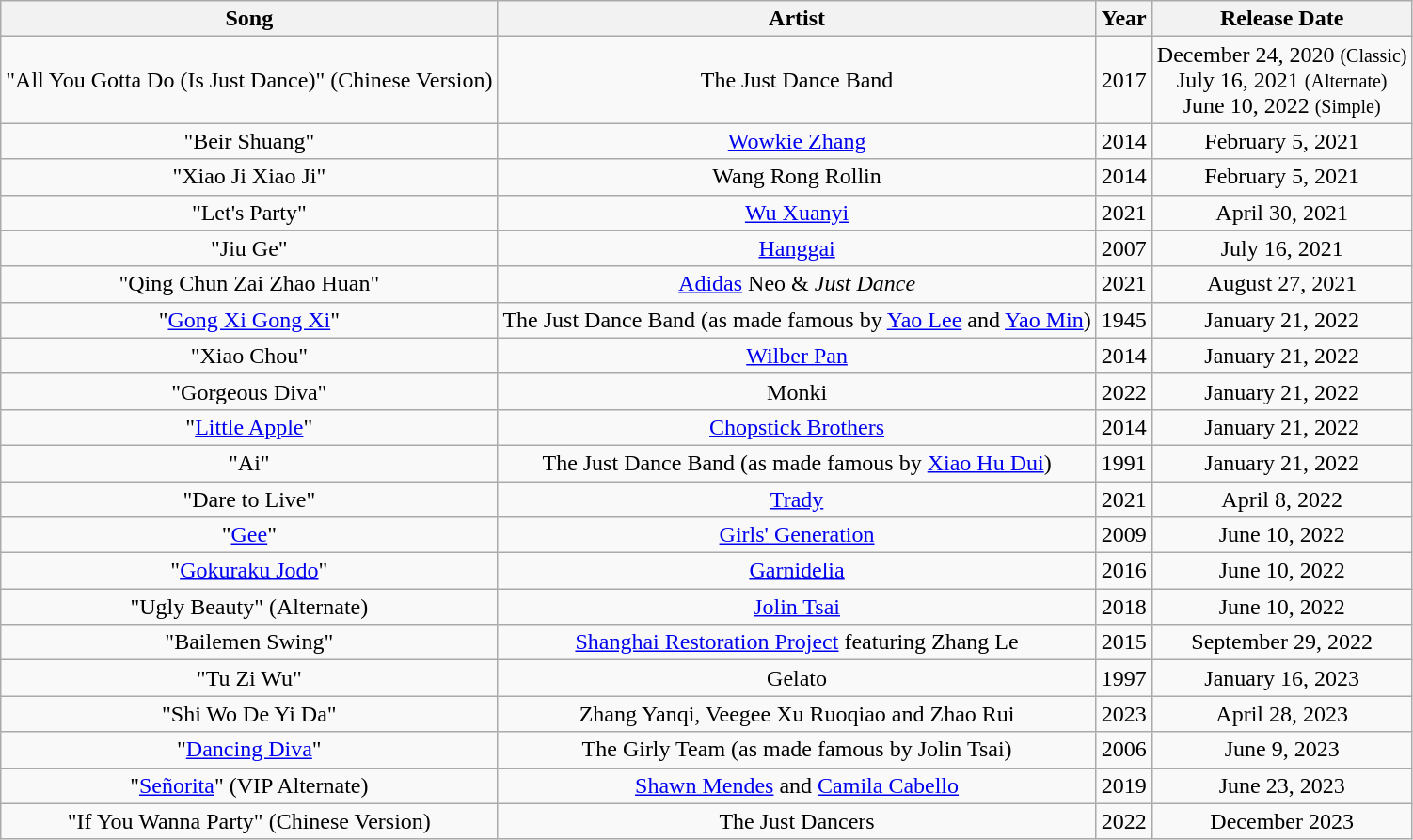<table class="wikitable sortable" style="text-align:center;">
<tr>
<th scope="col">Song</th>
<th scope="col">Artist</th>
<th scope="col">Year</th>
<th scope="col">Release Date</th>
</tr>
<tr>
<td>"All You Gotta Do (Is Just Dance)" (Chinese Version)</td>
<td>The Just Dance Band</td>
<td>2017</td>
<td>December 24, 2020 <small>(Classic)</small><br>July 16, 2021 <small>(Alternate)</small><br>June 10, 2022 <small>(Simple)</small></td>
</tr>
<tr>
<td>"Beir Shuang"</td>
<td><a href='#'>Wowkie Zhang</a></td>
<td>2014</td>
<td>February 5, 2021</td>
</tr>
<tr>
<td>"Xiao Ji Xiao Ji"</td>
<td>Wang Rong Rollin</td>
<td>2014</td>
<td>February 5, 2021</td>
</tr>
<tr>
<td>"Let's Party"</td>
<td><a href='#'>Wu Xuanyi</a></td>
<td>2021</td>
<td>April 30, 2021</td>
</tr>
<tr>
<td>"Jiu Ge"</td>
<td><a href='#'>Hanggai</a></td>
<td>2007</td>
<td>July 16, 2021</td>
</tr>
<tr>
<td>"Qing Chun Zai Zhao Huan"</td>
<td><a href='#'>Adidas</a> Neo & <em>Just Dance</em></td>
<td>2021</td>
<td>August 27, 2021</td>
</tr>
<tr>
<td>"<a href='#'>Gong Xi Gong Xi</a>"</td>
<td>The Just Dance Band (as made famous by <a href='#'>Yao Lee</a> and <a href='#'>Yao Min</a>)</td>
<td>1945</td>
<td>January 21, 2022</td>
</tr>
<tr>
<td>"Xiao Chou"</td>
<td><a href='#'>Wilber Pan</a></td>
<td>2014</td>
<td>January 21, 2022</td>
</tr>
<tr>
<td>"Gorgeous Diva"</td>
<td>Monki</td>
<td>2022</td>
<td>January 21, 2022</td>
</tr>
<tr>
<td>"<a href='#'>Little Apple</a>"</td>
<td><a href='#'>Chopstick Brothers</a></td>
<td>2014</td>
<td>January 21, 2022</td>
</tr>
<tr>
<td>"Ai"</td>
<td>The Just Dance Band (as made famous by <a href='#'>Xiao Hu Dui</a>)</td>
<td>1991</td>
<td>January 21, 2022</td>
</tr>
<tr>
<td>"Dare to Live"</td>
<td><a href='#'>Trady</a></td>
<td>2021</td>
<td>April 8, 2022</td>
</tr>
<tr>
<td>"<a href='#'>Gee</a>"</td>
<td><a href='#'>Girls' Generation</a></td>
<td>2009</td>
<td>June 10, 2022</td>
</tr>
<tr>
<td>"<a href='#'>Gokuraku Jodo</a>"</td>
<td><a href='#'>Garnidelia</a></td>
<td>2016</td>
<td>June 10, 2022</td>
</tr>
<tr>
<td>"Ugly Beauty" (Alternate)</td>
<td><a href='#'>Jolin Tsai</a></td>
<td>2018</td>
<td>June 10, 2022</td>
</tr>
<tr>
<td>"Bailemen Swing"</td>
<td><a href='#'>Shanghai Restoration Project</a> featuring Zhang Le</td>
<td>2015</td>
<td>September 29, 2022</td>
</tr>
<tr>
<td>"Tu Zi Wu"</td>
<td>Gelato</td>
<td>1997</td>
<td>January 16, 2023</td>
</tr>
<tr>
<td>"Shi Wo De Yi Da"</td>
<td>Zhang Yanqi, Veegee Xu Ruoqiao and Zhao Rui</td>
<td>2023</td>
<td>April 28, 2023</td>
</tr>
<tr>
<td>"<a href='#'>Dancing Diva</a>"</td>
<td>The Girly Team (as made famous by Jolin Tsai)</td>
<td>2006</td>
<td>June 9, 2023</td>
</tr>
<tr>
<td>"<a href='#'>Señorita</a>" (VIP Alternate)</td>
<td><a href='#'>Shawn Mendes</a> and <a href='#'>Camila Cabello</a></td>
<td>2019</td>
<td>June 23, 2023</td>
</tr>
<tr>
<td>"If You Wanna Party" (Chinese Version)</td>
<td>The Just Dancers</td>
<td>2022</td>
<td>December 2023</td>
</tr>
</table>
